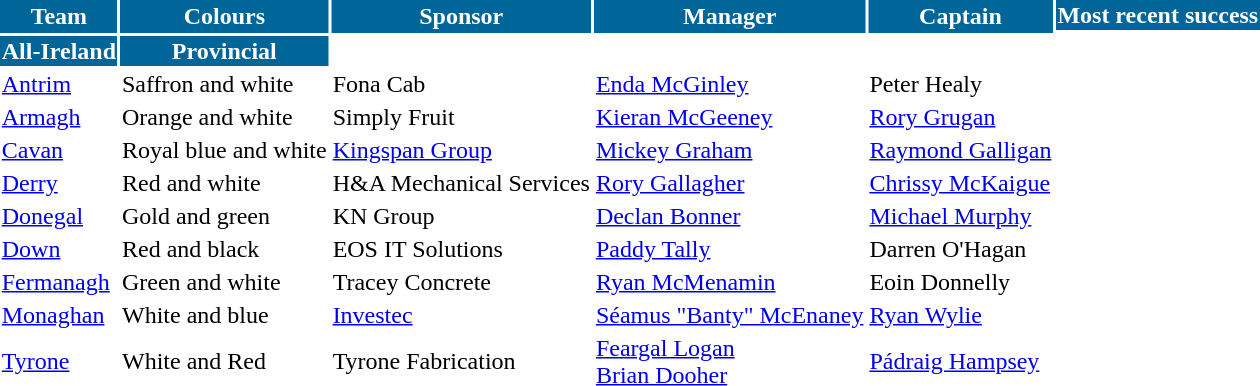<table cellpadding="1" style="margin:1em auto;">
<tr style="background:#069; color:white;">
<th rowspan="2">Team</th>
<th rowspan="2">Colours</th>
<th rowspan="2">Sponsor</th>
<th rowspan="2">Manager</th>
<th rowspan="2">Captain</th>
<th colspan="2">Most recent success</th>
</tr>
<tr>
</tr>
<tr style="background:#069; color:white;">
<th>All-Ireland</th>
<th>Provincial</th>
</tr>
<tr>
<td><a href='#'>Antrim</a></td>
<td> Saffron and white</td>
<td>Fona Cab</td>
<td><a href='#'>Enda McGinley</a></td>
<td>Peter Healy</td>
<td></td>
<td></td>
</tr>
<tr>
<td><a href='#'>Armagh</a></td>
<td> Orange and white</td>
<td>Simply Fruit</td>
<td><a href='#'>Kieran McGeeney</a></td>
<td><a href='#'>Rory Grugan</a></td>
<td></td>
<td></td>
</tr>
<tr>
<td><a href='#'>Cavan</a></td>
<td> Royal blue and white</td>
<td><a href='#'>Kingspan Group</a></td>
<td><a href='#'>Mickey Graham</a></td>
<td><a href='#'>Raymond Galligan</a></td>
<td></td>
<td></td>
</tr>
<tr>
<td><a href='#'>Derry</a></td>
<td> Red and white</td>
<td>H&A Mechanical Services</td>
<td><a href='#'>Rory Gallagher</a></td>
<td><a href='#'>Chrissy McKaigue</a></td>
<td></td>
<td></td>
</tr>
<tr>
<td><a href='#'>Donegal</a></td>
<td> Gold and green</td>
<td>KN Group</td>
<td><a href='#'>Declan Bonner</a></td>
<td><a href='#'>Michael Murphy</a></td>
<td></td>
<td></td>
</tr>
<tr>
<td><a href='#'>Down</a></td>
<td> Red and black</td>
<td>EOS IT Solutions</td>
<td><a href='#'>Paddy Tally</a></td>
<td>Darren O'Hagan</td>
<td></td>
<td></td>
</tr>
<tr>
<td><a href='#'>Fermanagh</a></td>
<td> Green and white</td>
<td>Tracey Concrete</td>
<td><a href='#'>Ryan McMenamin</a></td>
<td>Eoin Donnelly</td>
<td></td>
<td></td>
</tr>
<tr>
<td><a href='#'>Monaghan</a></td>
<td> White and blue</td>
<td><a href='#'>Investec</a></td>
<td><a href='#'>Séamus "Banty" McEnaney</a></td>
<td><a href='#'>Ryan Wylie</a></td>
<td></td>
<td></td>
</tr>
<tr>
<td><a href='#'>Tyrone</a></td>
<td> White and Red</td>
<td>Tyrone Fabrication</td>
<td><a href='#'>Feargal Logan</a><br><a href='#'>Brian Dooher</a></td>
<td><a href='#'>Pádraig Hampsey</a></td>
<td></td>
<td></td>
</tr>
</table>
